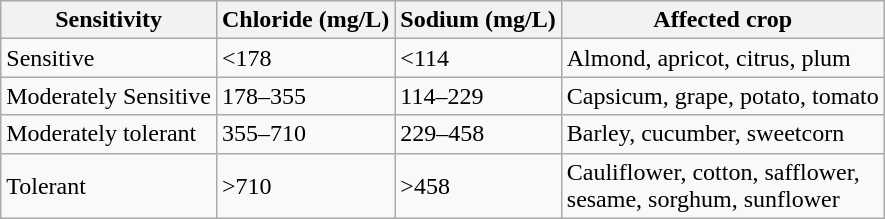<table class="wikitable">
<tr>
<th>Sensitivity</th>
<th>Chloride (mg/L)</th>
<th>Sodium (mg/L)</th>
<th>Affected crop</th>
</tr>
<tr>
<td>Sensitive</td>
<td><178</td>
<td><114</td>
<td>Almond, apricot, citrus, plum</td>
</tr>
<tr>
<td>Moderately Sensitive</td>
<td>178–355</td>
<td>114–229</td>
<td>Capsicum, grape, potato, tomato</td>
</tr>
<tr>
<td>Moderately tolerant</td>
<td>355–710</td>
<td>229–458</td>
<td>Barley, cucumber, sweetcorn</td>
</tr>
<tr>
<td>Tolerant</td>
<td>>710</td>
<td>>458</td>
<td>Cauliflower, cotton, safflower, <br> sesame, sorghum, sunflower</td>
</tr>
</table>
